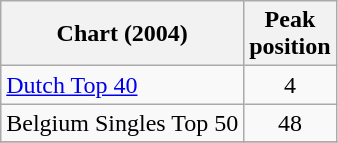<table class="wikitable">
<tr>
<th>Chart (2004)</th>
<th>Peak<br>position</th>
</tr>
<tr>
<td><a href='#'>Dutch Top 40</a></td>
<td align="center">4</td>
</tr>
<tr>
<td>Belgium Singles Top 50</td>
<td align="center">48</td>
</tr>
<tr>
</tr>
</table>
